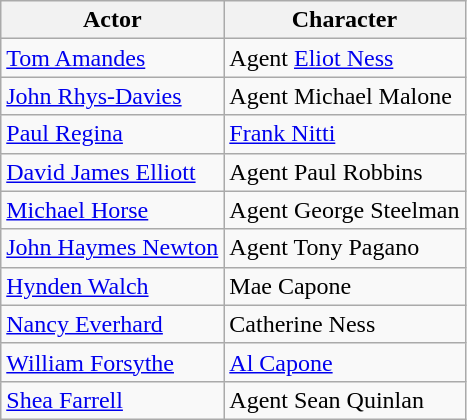<table class="wikitable">
<tr>
<th>Actor</th>
<th>Character</th>
</tr>
<tr>
<td><a href='#'>Tom Amandes</a></td>
<td>Agent <a href='#'>Eliot Ness</a></td>
</tr>
<tr>
<td><a href='#'>John Rhys-Davies</a></td>
<td>Agent Michael Malone</td>
</tr>
<tr>
<td><a href='#'>Paul Regina</a></td>
<td><a href='#'>Frank Nitti</a></td>
</tr>
<tr>
<td><a href='#'>David James Elliott</a></td>
<td>Agent Paul Robbins</td>
</tr>
<tr>
<td><a href='#'>Michael Horse</a></td>
<td>Agent George Steelman</td>
</tr>
<tr>
<td><a href='#'>John Haymes Newton</a></td>
<td>Agent Tony Pagano</td>
</tr>
<tr>
<td><a href='#'>Hynden Walch</a></td>
<td>Mae Capone</td>
</tr>
<tr>
<td><a href='#'>Nancy Everhard</a></td>
<td>Catherine Ness</td>
</tr>
<tr>
<td><a href='#'>William Forsythe</a></td>
<td><a href='#'>Al Capone</a></td>
</tr>
<tr>
<td><a href='#'>Shea Farrell</a></td>
<td>Agent Sean Quinlan</td>
</tr>
</table>
